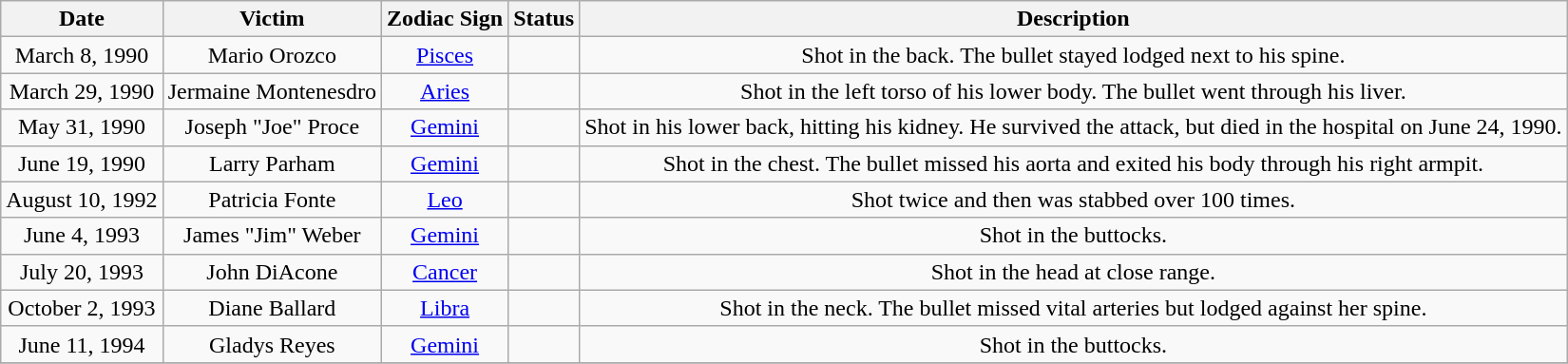<table class="wikitable" style="text-align: center;" |>
<tr>
<th>Date</th>
<th>Victim</th>
<th>Zodiac Sign</th>
<th>Status</th>
<th>Description</th>
</tr>
<tr>
<td>March 8, 1990</td>
<td>Mario Orozco</td>
<td><a href='#'>Pisces</a></td>
<td></td>
<td>Shot in the back. The bullet stayed lodged next to his spine.</td>
</tr>
<tr>
<td>March 29, 1990</td>
<td>Jermaine Montenesdro</td>
<td><a href='#'>Aries</a></td>
<td></td>
<td>Shot in the left torso of his lower body. The bullet went through his liver.</td>
</tr>
<tr>
<td>May 31, 1990</td>
<td>Joseph "Joe" Proce</td>
<td><a href='#'>Gemini</a></td>
<td></td>
<td>Shot in his lower back, hitting his kidney. He survived the attack, but died in the hospital on June 24, 1990.</td>
</tr>
<tr>
<td>June 19, 1990</td>
<td>Larry Parham</td>
<td><a href='#'>Gemini</a></td>
<td></td>
<td>Shot in the chest. The bullet missed his aorta and exited his body through his right armpit.</td>
</tr>
<tr>
<td>August 10, 1992</td>
<td>Patricia Fonte</td>
<td><a href='#'>Leo</a></td>
<td></td>
<td>Shot twice and then was stabbed over 100 times.</td>
</tr>
<tr>
<td>June 4, 1993</td>
<td>James "Jim" Weber</td>
<td><a href='#'>Gemini</a></td>
<td></td>
<td>Shot in the buttocks.</td>
</tr>
<tr>
<td>July 20, 1993</td>
<td>John DiAcone</td>
<td><a href='#'>Cancer</a></td>
<td></td>
<td>Shot in the head at close range.</td>
</tr>
<tr>
<td>October 2, 1993</td>
<td>Diane Ballard</td>
<td><a href='#'>Libra</a></td>
<td></td>
<td>Shot in the neck. The bullet missed vital arteries but lodged against her spine.</td>
</tr>
<tr>
<td>June 11, 1994</td>
<td>Gladys Reyes</td>
<td><a href='#'>Gemini</a></td>
<td></td>
<td>Shot in the buttocks.</td>
</tr>
<tr>
</tr>
</table>
